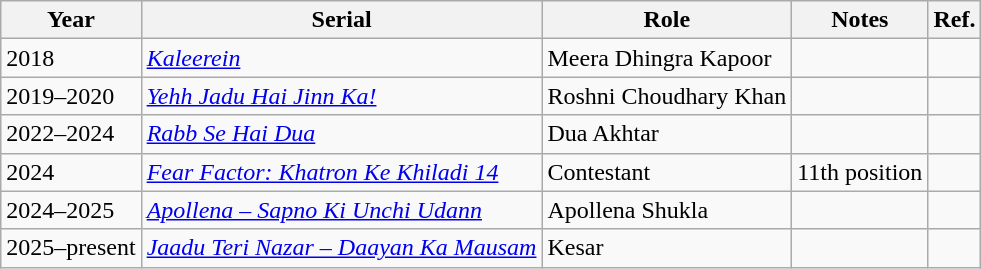<table class="wikitable sortable">
<tr>
<th>Year</th>
<th>Serial</th>
<th>Role</th>
<th>Notes</th>
<th>Ref.</th>
</tr>
<tr>
<td>2018</td>
<td><em><a href='#'>Kaleerein</a></em></td>
<td>Meera Dhingra Kapoor</td>
<td></td>
<td></td>
</tr>
<tr>
<td>2019–2020</td>
<td><em><a href='#'>Yehh Jadu Hai Jinn Ka!</a></em></td>
<td>Roshni Choudhary Khan</td>
<td></td>
<td></td>
</tr>
<tr>
<td>2022–2024</td>
<td><em><a href='#'>Rabb Se Hai Dua</a></em></td>
<td>Dua Akhtar</td>
<td></td>
<td></td>
</tr>
<tr>
<td>2024</td>
<td><em><a href='#'>Fear Factor: Khatron Ke Khiladi 14</a></em></td>
<td>Contestant</td>
<td>11th position</td>
<td></td>
</tr>
<tr>
<td>2024–2025</td>
<td><em><a href='#'>Apollena – Sapno Ki Unchi Udann</a></em></td>
<td>Apollena Shukla</td>
<td></td>
<td></td>
</tr>
<tr>
<td>2025–present</td>
<td><em><a href='#'>Jaadu Teri Nazar – Daayan Ka Mausam</a></em></td>
<td>Kesar</td>
<td></td>
<td></td>
</tr>
</table>
